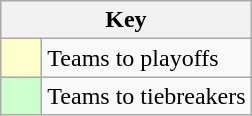<table class="wikitable" style="text-align: center;">
<tr>
<th colspan=2>Key</th>
</tr>
<tr>
<td style="background:#ffffcc; width:20px;"></td>
<td align=left>Teams to playoffs</td>
</tr>
<tr>
<td style="background:#ccffcc; width:20px;"></td>
<td align=left>Teams to tiebreakers</td>
</tr>
</table>
